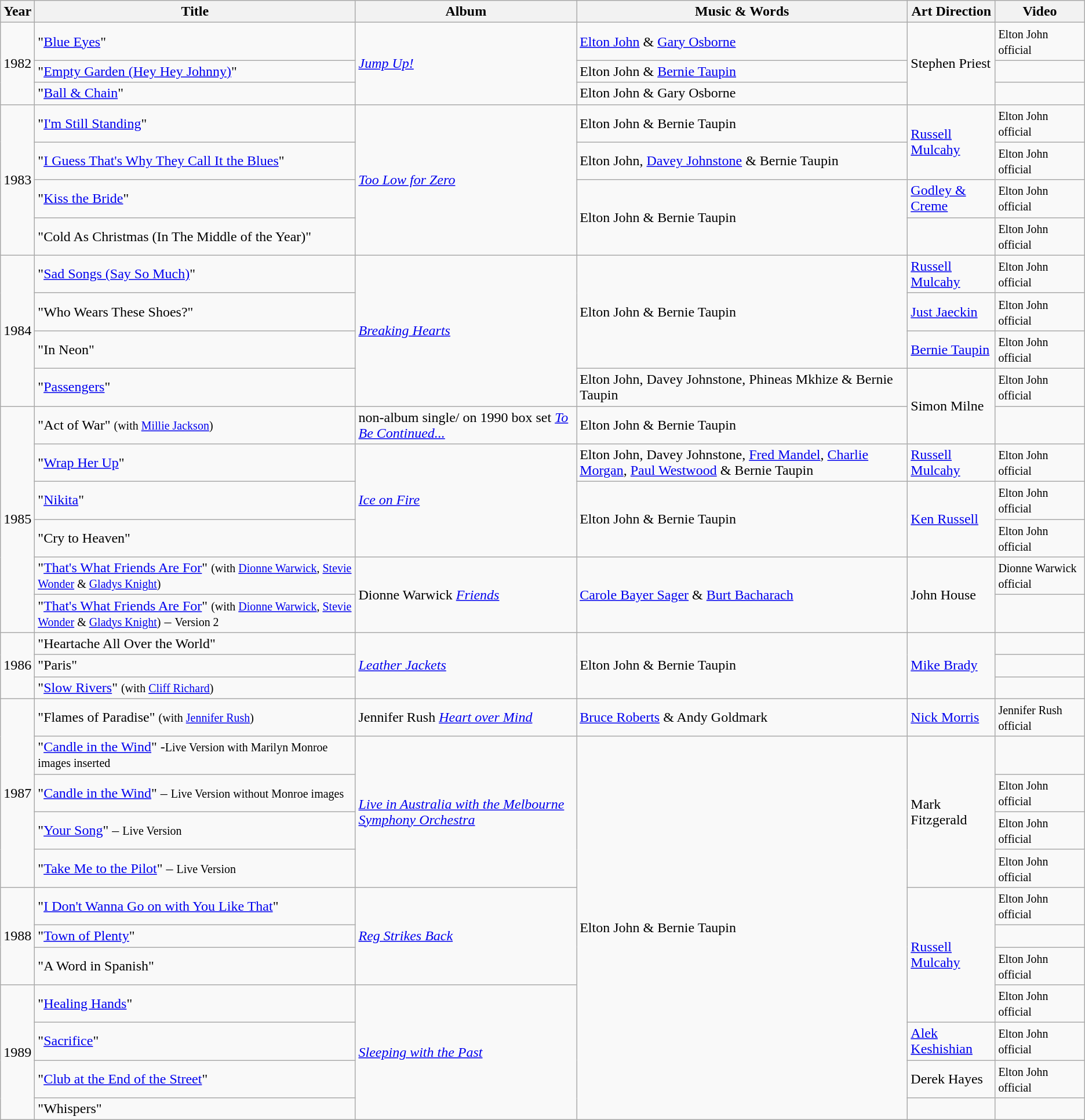<table class="wikitable">
<tr>
<th>Year</th>
<th>Title</th>
<th>Album</th>
<th>Music & Words</th>
<th>Art Direction</th>
<th>Video</th>
</tr>
<tr>
<td rowspan="3">1982</td>
<td>"<a href='#'>Blue Eyes</a>"</td>
<td rowspan="3"><em><a href='#'>Jump Up!</a></em></td>
<td><a href='#'>Elton John</a> & <a href='#'>Gary Osborne</a></td>
<td rowspan="3">Stephen Priest</td>
<td> <small>Elton John official</small></td>
</tr>
<tr>
<td>"<a href='#'>Empty Garden (Hey Hey Johnny)</a>"</td>
<td>Elton John & <a href='#'>Bernie Taupin</a></td>
<td></td>
</tr>
<tr>
<td>"<a href='#'>Ball & Chain</a>"</td>
<td>Elton John & Gary Osborne</td>
<td></td>
</tr>
<tr>
<td rowspan="4">1983</td>
<td>"<a href='#'>I'm Still Standing</a>"</td>
<td rowspan="4"><em><a href='#'>Too Low for Zero</a></em></td>
<td>Elton John & Bernie Taupin</td>
<td rowspan="2"><a href='#'>Russell Mulcahy</a></td>
<td> <small>Elton John official</small></td>
</tr>
<tr>
<td>"<a href='#'>I Guess That's Why They Call It the Blues</a>"</td>
<td>Elton John, <a href='#'>Davey Johnstone</a> & Bernie Taupin</td>
<td> <small> Elton John official</small></td>
</tr>
<tr>
<td>"<a href='#'>Kiss the Bride</a>"</td>
<td rowspan="2">Elton John & Bernie Taupin</td>
<td><a href='#'>Godley & Creme</a></td>
<td> <small>Elton John official</small></td>
</tr>
<tr>
<td>"Cold As Christmas (In The Middle of the Year)"</td>
<td></td>
<td> <small>Elton John official</small></td>
</tr>
<tr>
<td rowspan="4">1984</td>
<td>"<a href='#'>Sad Songs (Say So Much)</a>"</td>
<td rowspan="4"><em><a href='#'>Breaking Hearts</a></em></td>
<td rowspan="3">Elton John & Bernie Taupin</td>
<td><a href='#'>Russell Mulcahy</a></td>
<td> <small>Elton John official</small></td>
</tr>
<tr>
<td>"Who Wears These Shoes?"</td>
<td><a href='#'>Just Jaeckin</a></td>
<td> <small>Elton John official</small></td>
</tr>
<tr>
<td>"In Neon"</td>
<td><a href='#'>Bernie Taupin</a></td>
<td> <small>Elton John official</small></td>
</tr>
<tr>
<td>"<a href='#'>Passengers</a>"</td>
<td>Elton John, Davey Johnstone, Phineas Mkhize & Bernie Taupin</td>
<td rowspan="2">Simon Milne</td>
<td> <small>Elton John official</small></td>
</tr>
<tr>
<td rowspan="6">1985</td>
<td>"Act of War" <small>(with <a href='#'>Millie Jackson</a>)</small></td>
<td>non-album single/ on 1990 box set <em><a href='#'> To Be Continued...</a></em></td>
<td>Elton John & Bernie Taupin</td>
<td></td>
</tr>
<tr>
<td>"<a href='#'>Wrap Her Up</a>"</td>
<td rowspan="3"><em><a href='#'>Ice on Fire</a></em></td>
<td>Elton John, Davey Johnstone, <a href='#'>Fred Mandel</a>, <a href='#'>Charlie Morgan</a>, <a href='#'>Paul Westwood</a> & Bernie Taupin</td>
<td><a href='#'>Russell Mulcahy</a></td>
<td> <small>Elton John official</small></td>
</tr>
<tr>
<td>"<a href='#'>Nikita</a>"</td>
<td rowspan="2">Elton John & Bernie Taupin</td>
<td rowspan="2"><a href='#'>Ken Russell</a></td>
<td> <small>Elton John official</small></td>
</tr>
<tr>
<td>"Cry to Heaven"</td>
<td> <small>Elton John official</small></td>
</tr>
<tr>
<td>"<a href='#'>That's What Friends Are For</a>" <small>(with <a href='#'>Dionne Warwick</a>, <a href='#'>Stevie Wonder</a> & <a href='#'>Gladys Knight</a>)</small></td>
<td rowspan="2">Dionne Warwick <em><a href='#'>Friends</a></em></td>
<td rowspan="2"><a href='#'>Carole Bayer Sager</a> & <a href='#'>Burt Bacharach</a></td>
<td rowspan="2">John House</td>
<td> <small>Dionne Warwick official</small></td>
</tr>
<tr>
<td>"<a href='#'>That's What Friends Are For</a>" <small>(with <a href='#'>Dionne Warwick</a>, <a href='#'>Stevie Wonder</a> & <a href='#'>Gladys Knight</a>)</small> – <small>Version 2</small></td>
<td></td>
</tr>
<tr>
<td rowspan="3">1986</td>
<td>"Heartache All Over the World"</td>
<td rowspan="3"><em><a href='#'>Leather Jackets</a></em></td>
<td rowspan="3">Elton John & Bernie Taupin</td>
<td rowspan="3"><a href='#'>Mike Brady</a></td>
<td></td>
</tr>
<tr>
<td>"Paris"</td>
<td></td>
</tr>
<tr>
<td>"<a href='#'>Slow Rivers</a>" <small>(with <a href='#'>Cliff Richard</a>)</small></td>
<td></td>
</tr>
<tr>
<td rowspan="5">1987</td>
<td>"Flames of Paradise" <small>(with <a href='#'>Jennifer Rush</a>)</small></td>
<td>Jennifer Rush <em><a href='#'>Heart over Mind</a></em></td>
<td><a href='#'>Bruce Roberts</a> & Andy Goldmark</td>
<td><a href='#'>Nick Morris</a></td>
<td> <small>Jennifer Rush official</small></td>
</tr>
<tr>
<td>"<a href='#'>Candle in the Wind</a>" -<small>Live Version with Marilyn Monroe images inserted</small></td>
<td rowspan="4"><em><a href='#'>Live in Australia with the Melbourne Symphony Orchestra</a></em></td>
<td rowspan="11">Elton John & Bernie Taupin</td>
<td rowspan="4">Mark Fitzgerald</td>
<td></td>
</tr>
<tr>
<td>"<a href='#'>Candle in the Wind</a>" – <small>Live Version without Monroe images</small></td>
<td> <small>Elton John official</small></td>
</tr>
<tr>
<td>"<a href='#'>Your Song</a>" – <small>Live Version</small></td>
<td> <small>Elton John official</small></td>
</tr>
<tr>
<td>"<a href='#'>Take Me to the Pilot</a>" – <small>Live Version</small></td>
<td> <small>Elton John official</small></td>
</tr>
<tr>
<td rowspan="3">1988</td>
<td>"<a href='#'>I Don't Wanna Go on with You Like That</a>"</td>
<td rowspan="3"><em><a href='#'>Reg Strikes Back</a></em></td>
<td rowspan="4"><a href='#'>Russell Mulcahy</a></td>
<td> <small>Elton John official</small></td>
</tr>
<tr>
<td>"<a href='#'>Town of Plenty</a>"</td>
<td></td>
</tr>
<tr>
<td>"A Word in Spanish"</td>
<td> <small>Elton John official</small></td>
</tr>
<tr>
<td rowspan="4">1989</td>
<td>"<a href='#'>Healing Hands</a>"</td>
<td rowspan="4"><em><a href='#'>Sleeping with the Past</a></em></td>
<td> <small>Elton John official</small></td>
</tr>
<tr>
<td>"<a href='#'>Sacrifice</a>"</td>
<td><a href='#'>Alek Keshishian</a></td>
<td> <small>Elton John official</small></td>
</tr>
<tr>
<td>"<a href='#'>Club at the End of the Street</a>"</td>
<td>Derek Hayes</td>
<td> <small>Elton John official</small></td>
</tr>
<tr>
<td>"Whispers"</td>
<td></td>
<td></td>
</tr>
</table>
